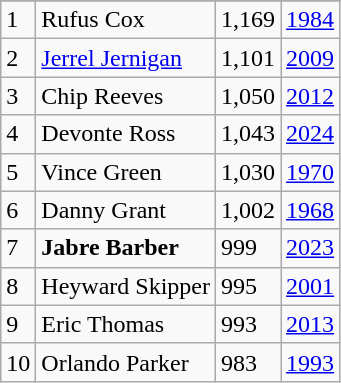<table class="wikitable">
<tr>
</tr>
<tr>
<td>1</td>
<td>Rufus Cox</td>
<td>1,169</td>
<td><a href='#'>1984</a></td>
</tr>
<tr>
<td>2</td>
<td><a href='#'>Jerrel Jernigan</a></td>
<td>1,101</td>
<td><a href='#'>2009</a></td>
</tr>
<tr>
<td>3</td>
<td>Chip Reeves</td>
<td>1,050</td>
<td><a href='#'>2012</a></td>
</tr>
<tr>
<td>4</td>
<td>Devonte Ross</td>
<td>1,043</td>
<td><a href='#'>2024</a></td>
</tr>
<tr>
<td>5</td>
<td>Vince Green</td>
<td>1,030</td>
<td><a href='#'>1970</a></td>
</tr>
<tr>
<td>6</td>
<td>Danny Grant</td>
<td>1,002</td>
<td><a href='#'>1968</a></td>
</tr>
<tr>
<td>7</td>
<td><strong>Jabre Barber</strong></td>
<td>999</td>
<td><a href='#'>2023</a></td>
</tr>
<tr>
<td>8</td>
<td>Heyward Skipper</td>
<td>995</td>
<td><a href='#'>2001</a></td>
</tr>
<tr>
<td>9</td>
<td>Eric Thomas</td>
<td>993</td>
<td><a href='#'>2013</a></td>
</tr>
<tr>
<td>10</td>
<td>Orlando Parker</td>
<td>983</td>
<td><a href='#'>1993</a></td>
</tr>
</table>
